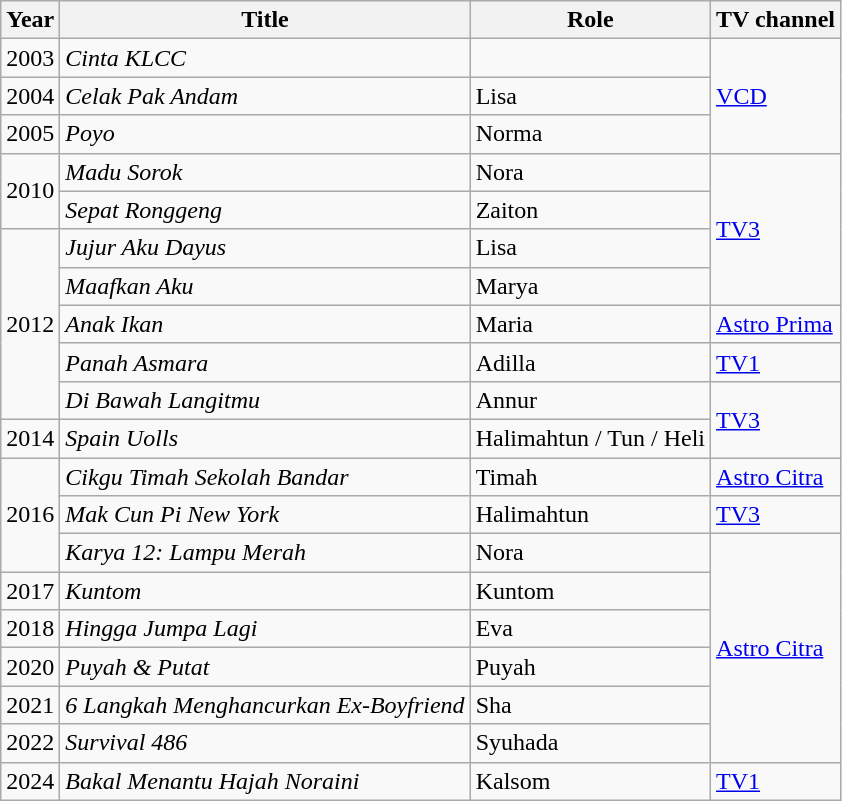<table class="wikitable">
<tr>
<th>Year</th>
<th>Title</th>
<th>Role</th>
<th>TV channel</th>
</tr>
<tr>
<td>2003</td>
<td><em>Cinta KLCC</em></td>
<td></td>
<td rowspan="3"><a href='#'>VCD</a></td>
</tr>
<tr>
<td>2004</td>
<td><em>Celak Pak Andam</em></td>
<td>Lisa</td>
</tr>
<tr>
<td>2005</td>
<td><em>Poyo</em></td>
<td>Norma</td>
</tr>
<tr>
<td rowspan="2">2010</td>
<td><em>Madu Sorok</em></td>
<td>Nora</td>
<td rowspan="4"><a href='#'>TV3</a></td>
</tr>
<tr>
<td><em>Sepat Ronggeng</em></td>
<td>Zaiton</td>
</tr>
<tr>
<td rowspan="5">2012</td>
<td><em>Jujur Aku Dayus</em></td>
<td>Lisa</td>
</tr>
<tr>
<td><em>Maafkan Aku</em></td>
<td>Marya</td>
</tr>
<tr>
<td><em>Anak Ikan</em></td>
<td>Maria</td>
<td><a href='#'>Astro Prima</a></td>
</tr>
<tr>
<td><em>Panah Asmara</em></td>
<td>Adilla</td>
<td><a href='#'>TV1</a></td>
</tr>
<tr>
<td><em>Di Bawah Langitmu</em></td>
<td>Annur</td>
<td rowspan="2"><a href='#'>TV3</a></td>
</tr>
<tr>
<td>2014</td>
<td><em>Spain Uolls</em></td>
<td>Halimahtun / Tun / Heli</td>
</tr>
<tr>
<td rowspan="3">2016</td>
<td><em>Cikgu Timah Sekolah Bandar</em></td>
<td>Timah</td>
<td><a href='#'>Astro Citra</a></td>
</tr>
<tr>
<td><em>Mak Cun Pi New York</em></td>
<td>Halimahtun</td>
<td><a href='#'>TV3</a></td>
</tr>
<tr>
<td><em>Karya 12: Lampu Merah</em></td>
<td>Nora</td>
<td rowspan="6"><a href='#'>Astro Citra</a></td>
</tr>
<tr>
<td>2017</td>
<td><em>Kuntom</em></td>
<td>Kuntom</td>
</tr>
<tr>
<td>2018</td>
<td><em>Hingga Jumpa Lagi</em></td>
<td>Eva</td>
</tr>
<tr>
<td>2020</td>
<td><em>Puyah & Putat</em></td>
<td>Puyah</td>
</tr>
<tr>
<td>2021</td>
<td><em>6 Langkah Menghancurkan Ex-Boyfriend</em></td>
<td>Sha</td>
</tr>
<tr>
<td>2022</td>
<td><em>Survival 486</em></td>
<td>Syuhada</td>
</tr>
<tr>
<td>2024</td>
<td><em>Bakal Menantu Hajah Noraini</em></td>
<td>Kalsom</td>
<td><a href='#'>TV1</a></td>
</tr>
</table>
